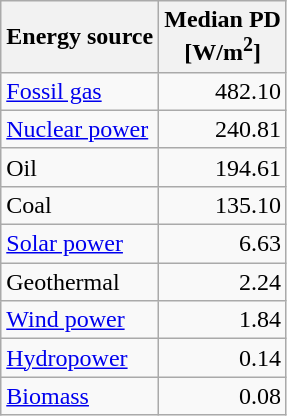<table class="wikitable">
<tr>
<th>Energy source</th>
<th>Median PD<br>[W/m<sup>2</sup>]</th>
</tr>
<tr>
<td><a href='#'>Fossil gas</a></td>
<td style="text-align: right">482.10</td>
</tr>
<tr>
<td><a href='#'>Nuclear power</a></td>
<td style="text-align: right">240.81</td>
</tr>
<tr>
<td>Oil</td>
<td style="text-align: right">194.61</td>
</tr>
<tr>
<td>Coal</td>
<td style="text-align: right">135.10</td>
</tr>
<tr>
<td><a href='#'>Solar power</a></td>
<td style="text-align: right">6.63</td>
</tr>
<tr>
<td>Geothermal</td>
<td style="text-align: right">2.24</td>
</tr>
<tr>
<td><a href='#'>Wind power</a></td>
<td style="text-align: right">1.84</td>
</tr>
<tr>
<td><a href='#'>Hydropower</a></td>
<td style="text-align: right">0.14</td>
</tr>
<tr>
<td><a href='#'>Biomass</a></td>
<td style="text-align: right">0.08</td>
</tr>
</table>
